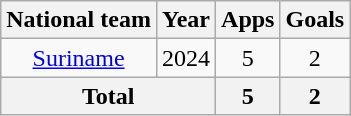<table class=wikitable style=text-align:center>
<tr>
<th>National team</th>
<th>Year</th>
<th>Apps</th>
<th>Goals</th>
</tr>
<tr>
<td><a href='#'>Suriname</a></td>
<td>2024</td>
<td>5</td>
<td>2</td>
</tr>
<tr>
<th colspan="2">Total</th>
<th>5</th>
<th>2</th>
</tr>
</table>
